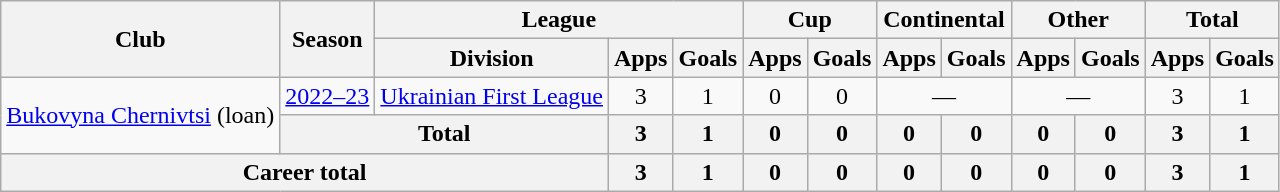<table class="wikitable" style="text-align:center">
<tr>
<th rowspan="2">Club</th>
<th rowspan="2">Season</th>
<th colspan="3">League</th>
<th colspan="2">Cup</th>
<th colspan="2">Continental</th>
<th colspan="2">Other</th>
<th colspan="2">Total</th>
</tr>
<tr>
<th>Division</th>
<th>Apps</th>
<th>Goals</th>
<th>Apps</th>
<th>Goals</th>
<th>Apps</th>
<th>Goals</th>
<th>Apps</th>
<th>Goals</th>
<th>Apps</th>
<th>Goals</th>
</tr>
<tr>
<td rowspan="2"><a href='#'>Bukovyna Chernivtsi</a> (loan)</td>
<td><a href='#'>2022–23</a></td>
<td><a href='#'>Ukrainian First League</a></td>
<td>3</td>
<td>1</td>
<td>0</td>
<td>0</td>
<td colspan="2">—</td>
<td colspan="2">—</td>
<td>3</td>
<td>1</td>
</tr>
<tr>
<th colspan="2">Total</th>
<th>3</th>
<th>1</th>
<th>0</th>
<th>0</th>
<th>0</th>
<th>0</th>
<th>0</th>
<th>0</th>
<th>3</th>
<th>1</th>
</tr>
<tr>
<th colspan="3">Career total</th>
<th>3</th>
<th>1</th>
<th>0</th>
<th>0</th>
<th>0</th>
<th>0</th>
<th>0</th>
<th>0</th>
<th>3</th>
<th>1</th>
</tr>
</table>
